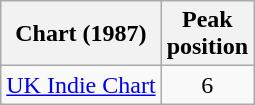<table class="wikitable sortable">
<tr>
<th>Chart (1987)</th>
<th>Peak<br>position</th>
</tr>
<tr>
<td><a href='#'>UK Indie Chart</a></td>
<td style="text-align:center;">6</td>
</tr>
</table>
